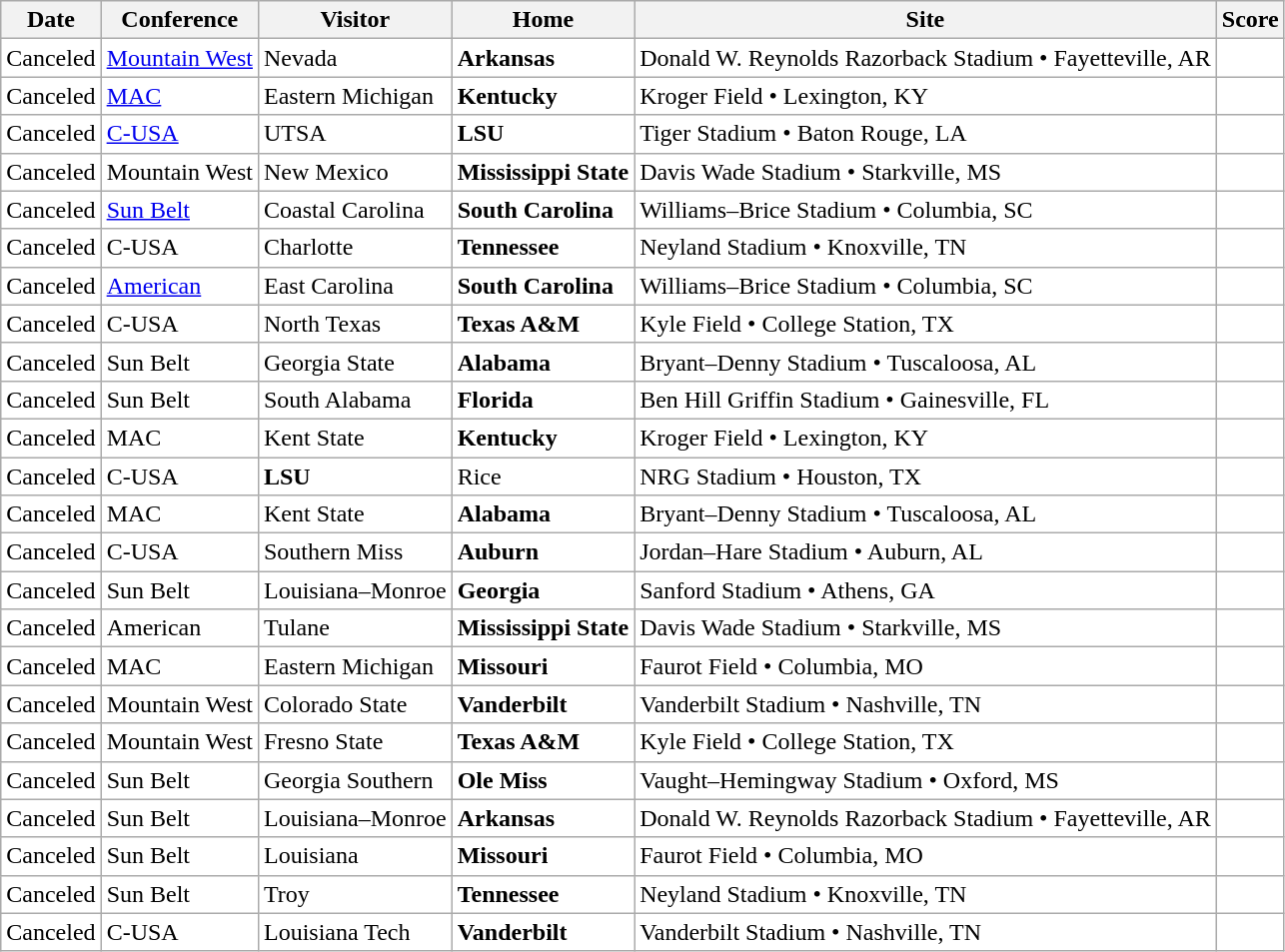<table class="wikitable">
<tr>
<th>Date</th>
<th>Conference</th>
<th>Visitor</th>
<th>Home</th>
<th>Site</th>
<th>Score</th>
</tr>
<tr style="background:white">
<td>Canceled</td>
<td><a href='#'>Mountain West</a></td>
<td>Nevada</td>
<td><strong>Arkansas</strong></td>
<td>Donald W. Reynolds Razorback Stadium • Fayetteville, AR</td>
<td></td>
</tr>
<tr style="background:white">
<td>Canceled</td>
<td><a href='#'>MAC</a></td>
<td>Eastern Michigan</td>
<td><strong>Kentucky</strong></td>
<td>Kroger Field • Lexington, KY</td>
<td></td>
</tr>
<tr style="background:white">
<td>Canceled</td>
<td><a href='#'>C-USA</a></td>
<td>UTSA</td>
<td><strong>LSU</strong></td>
<td>Tiger Stadium • Baton Rouge, LA</td>
<td></td>
</tr>
<tr style="background:white">
<td>Canceled</td>
<td>Mountain West</td>
<td>New Mexico</td>
<td><strong>Mississippi State</strong></td>
<td>Davis Wade Stadium • Starkville, MS</td>
<td></td>
</tr>
<tr style="background:white">
<td>Canceled</td>
<td><a href='#'>Sun Belt</a></td>
<td>Coastal Carolina</td>
<td><strong>South Carolina</strong></td>
<td>Williams–Brice Stadium • Columbia, SC</td>
<td></td>
</tr>
<tr style="background:white">
<td>Canceled</td>
<td>C-USA</td>
<td>Charlotte</td>
<td><strong>Tennessee</strong></td>
<td>Neyland Stadium • Knoxville, TN</td>
<td></td>
</tr>
<tr style="background:white">
<td>Canceled</td>
<td><a href='#'>American</a></td>
<td>East Carolina</td>
<td><strong>South Carolina</strong></td>
<td>Williams–Brice Stadium • Columbia, SC</td>
<td></td>
</tr>
<tr style="background:white">
<td>Canceled</td>
<td>C-USA</td>
<td>North Texas</td>
<td><strong>Texas A&M</strong></td>
<td>Kyle Field • College Station, TX</td>
<td></td>
</tr>
<tr style="background:white">
<td>Canceled</td>
<td>Sun Belt</td>
<td>Georgia State</td>
<td><strong>Alabama</strong></td>
<td>Bryant–Denny Stadium • Tuscaloosa, AL</td>
<td></td>
</tr>
<tr style="background:white">
<td>Canceled</td>
<td>Sun Belt</td>
<td>South Alabama</td>
<td><strong>Florida</strong></td>
<td>Ben Hill Griffin Stadium • Gainesville, FL</td>
<td></td>
</tr>
<tr style="background:white">
<td>Canceled</td>
<td>MAC</td>
<td>Kent State</td>
<td><strong>Kentucky</strong></td>
<td>Kroger Field • Lexington, KY</td>
<td></td>
</tr>
<tr style="background:white">
<td>Canceled</td>
<td>C-USA</td>
<td><strong>LSU</strong></td>
<td>Rice</td>
<td>NRG Stadium • Houston, TX</td>
<td></td>
</tr>
<tr style="background:white">
<td>Canceled</td>
<td>MAC</td>
<td>Kent State</td>
<td><strong>Alabama</strong></td>
<td>Bryant–Denny Stadium • Tuscaloosa, AL</td>
<td></td>
</tr>
<tr style="background:white">
<td>Canceled</td>
<td>C-USA</td>
<td>Southern Miss</td>
<td><strong>Auburn</strong></td>
<td>Jordan–Hare Stadium • Auburn, AL</td>
<td></td>
</tr>
<tr style="background:white">
<td>Canceled</td>
<td>Sun Belt</td>
<td>Louisiana–Monroe</td>
<td><strong>Georgia</strong></td>
<td>Sanford Stadium • Athens, GA</td>
<td></td>
</tr>
<tr style="background:white">
<td>Canceled</td>
<td>American</td>
<td>Tulane</td>
<td><strong>Mississippi State</strong></td>
<td>Davis Wade Stadium • Starkville, MS</td>
<td></td>
</tr>
<tr style="background:white">
<td>Canceled</td>
<td>MAC</td>
<td>Eastern Michigan</td>
<td><strong>Missouri</strong></td>
<td>Faurot Field • Columbia, MO</td>
<td></td>
</tr>
<tr style="background:white">
<td>Canceled</td>
<td>Mountain West</td>
<td>Colorado State</td>
<td><strong>Vanderbilt</strong></td>
<td>Vanderbilt Stadium • Nashville, TN</td>
<td></td>
</tr>
<tr style="background:white">
<td>Canceled</td>
<td>Mountain West</td>
<td>Fresno State</td>
<td><strong>Texas A&M</strong></td>
<td>Kyle Field • College Station, TX</td>
<td></td>
</tr>
<tr style="background:white">
<td>Canceled</td>
<td>Sun Belt</td>
<td>Georgia Southern</td>
<td><strong>Ole Miss</strong></td>
<td>Vaught–Hemingway Stadium • Oxford, MS</td>
<td></td>
</tr>
<tr style="background:white">
<td>Canceled</td>
<td>Sun Belt</td>
<td>Louisiana–Monroe</td>
<td><strong>Arkansas</strong></td>
<td>Donald W. Reynolds Razorback Stadium • Fayetteville, AR</td>
<td></td>
</tr>
<tr style="background:white">
<td>Canceled</td>
<td>Sun Belt</td>
<td>Louisiana</td>
<td><strong>Missouri</strong></td>
<td>Faurot Field • Columbia, MO</td>
<td></td>
</tr>
<tr style="background:white">
<td>Canceled</td>
<td>Sun Belt</td>
<td>Troy</td>
<td><strong>Tennessee</strong></td>
<td>Neyland Stadium • Knoxville, TN</td>
<td></td>
</tr>
<tr style="background:white">
<td>Canceled</td>
<td>C-USA</td>
<td>Louisiana Tech</td>
<td><strong>Vanderbilt</strong></td>
<td>Vanderbilt Stadium • Nashville, TN</td>
<td></td>
</tr>
</table>
